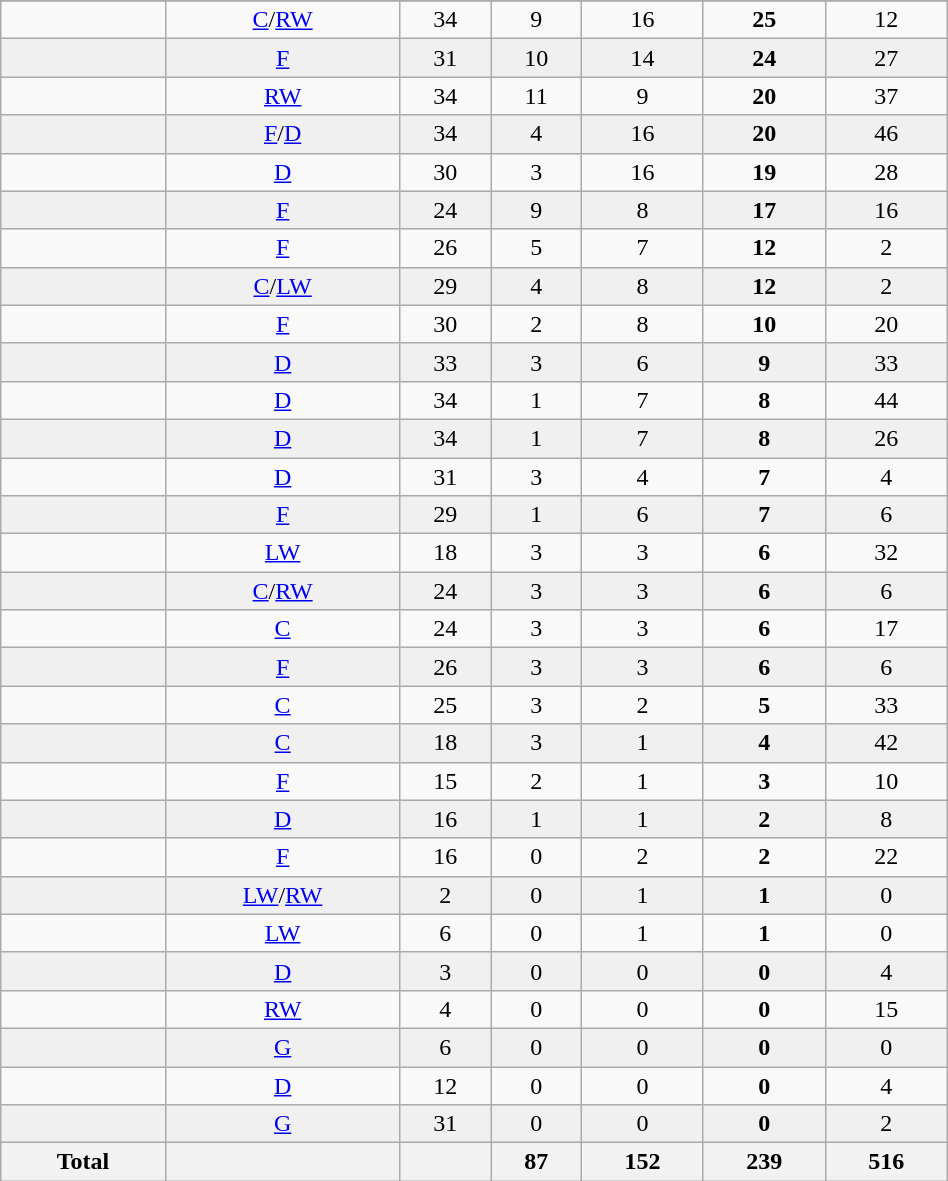<table class="wikitable sortable" width ="50%">
<tr align="center">
</tr>
<tr align="center" bgcolor="">
<td></td>
<td><a href='#'>C</a>/<a href='#'>RW</a></td>
<td>34</td>
<td>9</td>
<td>16</td>
<td><strong>25</strong></td>
<td>12</td>
</tr>
<tr align="center" bgcolor="f0f0f0">
<td></td>
<td><a href='#'>F</a></td>
<td>31</td>
<td>10</td>
<td>14</td>
<td><strong>24</strong></td>
<td>27</td>
</tr>
<tr align="center" bgcolor="">
<td></td>
<td><a href='#'>RW</a></td>
<td>34</td>
<td>11</td>
<td>9</td>
<td><strong>20</strong></td>
<td>37</td>
</tr>
<tr align="center" bgcolor="f0f0f0">
<td></td>
<td><a href='#'>F</a>/<a href='#'>D</a></td>
<td>34</td>
<td>4</td>
<td>16</td>
<td><strong>20</strong></td>
<td>46</td>
</tr>
<tr align="center" bgcolor="">
<td></td>
<td><a href='#'>D</a></td>
<td>30</td>
<td>3</td>
<td>16</td>
<td><strong>19</strong></td>
<td>28</td>
</tr>
<tr align="center" bgcolor="f0f0f0">
<td></td>
<td><a href='#'>F</a></td>
<td>24</td>
<td>9</td>
<td>8</td>
<td><strong>17</strong></td>
<td>16</td>
</tr>
<tr align="center" bgcolor="">
<td></td>
<td><a href='#'>F</a></td>
<td>26</td>
<td>5</td>
<td>7</td>
<td><strong>12</strong></td>
<td>2</td>
</tr>
<tr align="center" bgcolor="f0f0f0">
<td></td>
<td><a href='#'>C</a>/<a href='#'>LW</a></td>
<td>29</td>
<td>4</td>
<td>8</td>
<td><strong>12</strong></td>
<td>2</td>
</tr>
<tr align="center" bgcolor="">
<td></td>
<td><a href='#'>F</a></td>
<td>30</td>
<td>2</td>
<td>8</td>
<td><strong>10</strong></td>
<td>20</td>
</tr>
<tr align="center" bgcolor="f0f0f0">
<td></td>
<td><a href='#'>D</a></td>
<td>33</td>
<td>3</td>
<td>6</td>
<td><strong>9</strong></td>
<td>33</td>
</tr>
<tr align="center" bgcolor="">
<td></td>
<td><a href='#'>D</a></td>
<td>34</td>
<td>1</td>
<td>7</td>
<td><strong>8</strong></td>
<td>44</td>
</tr>
<tr align="center" bgcolor="f0f0f0">
<td></td>
<td><a href='#'>D</a></td>
<td>34</td>
<td>1</td>
<td>7</td>
<td><strong>8</strong></td>
<td>26</td>
</tr>
<tr align="center" bgcolor="">
<td></td>
<td><a href='#'>D</a></td>
<td>31</td>
<td>3</td>
<td>4</td>
<td><strong>7</strong></td>
<td>4</td>
</tr>
<tr align="center" bgcolor="f0f0f0">
<td></td>
<td><a href='#'>F</a></td>
<td>29</td>
<td>1</td>
<td>6</td>
<td><strong>7</strong></td>
<td>6</td>
</tr>
<tr align="center" bgcolor="">
<td></td>
<td><a href='#'>LW</a></td>
<td>18</td>
<td>3</td>
<td>3</td>
<td><strong>6</strong></td>
<td>32</td>
</tr>
<tr align="center" bgcolor="f0f0f0">
<td></td>
<td><a href='#'>C</a>/<a href='#'>RW</a></td>
<td>24</td>
<td>3</td>
<td>3</td>
<td><strong>6</strong></td>
<td>6</td>
</tr>
<tr align="center" bgcolor="">
<td></td>
<td><a href='#'>C</a></td>
<td>24</td>
<td>3</td>
<td>3</td>
<td><strong>6</strong></td>
<td>17</td>
</tr>
<tr align="center" bgcolor="f0f0f0">
<td></td>
<td><a href='#'>F</a></td>
<td>26</td>
<td>3</td>
<td>3</td>
<td><strong>6</strong></td>
<td>6</td>
</tr>
<tr align="center" bgcolor="">
<td></td>
<td><a href='#'>C</a></td>
<td>25</td>
<td>3</td>
<td>2</td>
<td><strong>5</strong></td>
<td>33</td>
</tr>
<tr align="center" bgcolor="f0f0f0">
<td></td>
<td><a href='#'>C</a></td>
<td>18</td>
<td>3</td>
<td>1</td>
<td><strong>4</strong></td>
<td>42</td>
</tr>
<tr align="center" bgcolor="">
<td></td>
<td><a href='#'>F</a></td>
<td>15</td>
<td>2</td>
<td>1</td>
<td><strong>3</strong></td>
<td>10</td>
</tr>
<tr align="center" bgcolor="f0f0f0">
<td></td>
<td><a href='#'>D</a></td>
<td>16</td>
<td>1</td>
<td>1</td>
<td><strong>2</strong></td>
<td>8</td>
</tr>
<tr align="center" bgcolor="">
<td></td>
<td><a href='#'>F</a></td>
<td>16</td>
<td>0</td>
<td>2</td>
<td><strong>2</strong></td>
<td>22</td>
</tr>
<tr align="center" bgcolor="f0f0f0">
<td></td>
<td><a href='#'>LW</a>/<a href='#'>RW</a></td>
<td>2</td>
<td>0</td>
<td>1</td>
<td><strong>1</strong></td>
<td>0</td>
</tr>
<tr align="center" bgcolor="">
<td></td>
<td><a href='#'>LW</a></td>
<td>6</td>
<td>0</td>
<td>1</td>
<td><strong>1</strong></td>
<td>0</td>
</tr>
<tr align="center" bgcolor="f0f0f0">
<td></td>
<td><a href='#'>D</a></td>
<td>3</td>
<td>0</td>
<td>0</td>
<td><strong>0</strong></td>
<td>4</td>
</tr>
<tr align="center" bgcolor="">
<td></td>
<td><a href='#'>RW</a></td>
<td>4</td>
<td>0</td>
<td>0</td>
<td><strong>0</strong></td>
<td>15</td>
</tr>
<tr align="center" bgcolor="f0f0f0">
<td></td>
<td><a href='#'>G</a></td>
<td>6</td>
<td>0</td>
<td>0</td>
<td><strong>0</strong></td>
<td>0</td>
</tr>
<tr align="center" bgcolor="">
<td></td>
<td><a href='#'>D</a></td>
<td>12</td>
<td>0</td>
<td>0</td>
<td><strong>0</strong></td>
<td>4</td>
</tr>
<tr align="center" bgcolor="f0f0f0">
<td></td>
<td><a href='#'>G</a></td>
<td>31</td>
<td>0</td>
<td>0</td>
<td><strong>0</strong></td>
<td>2</td>
</tr>
<tr>
<th>Total</th>
<th></th>
<th></th>
<th>87</th>
<th>152</th>
<th>239</th>
<th>516</th>
</tr>
</table>
